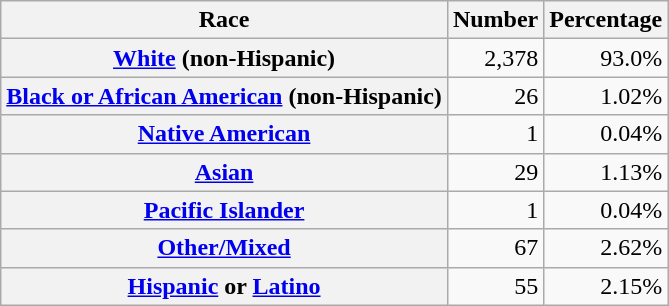<table class="wikitable" style="text-align:right">
<tr>
<th scope="col">Race</th>
<th scope="col">Number</th>
<th scope="col">Percentage</th>
</tr>
<tr>
<th scope="row"><a href='#'>White</a> (non-Hispanic)</th>
<td>2,378</td>
<td>93.0%</td>
</tr>
<tr>
<th scope="row"><a href='#'>Black or African American</a> (non-Hispanic)</th>
<td>26</td>
<td>1.02%</td>
</tr>
<tr>
<th scope="row"><a href='#'>Native American</a></th>
<td>1</td>
<td>0.04%</td>
</tr>
<tr>
<th scope="row"><a href='#'>Asian</a></th>
<td>29</td>
<td>1.13%</td>
</tr>
<tr>
<th scope="row"><a href='#'>Pacific Islander</a></th>
<td>1</td>
<td>0.04%</td>
</tr>
<tr>
<th scope="row"><a href='#'>Other/Mixed</a></th>
<td>67</td>
<td>2.62%</td>
</tr>
<tr>
<th scope="row"><a href='#'>Hispanic</a> or <a href='#'>Latino</a></th>
<td>55</td>
<td>2.15%</td>
</tr>
</table>
